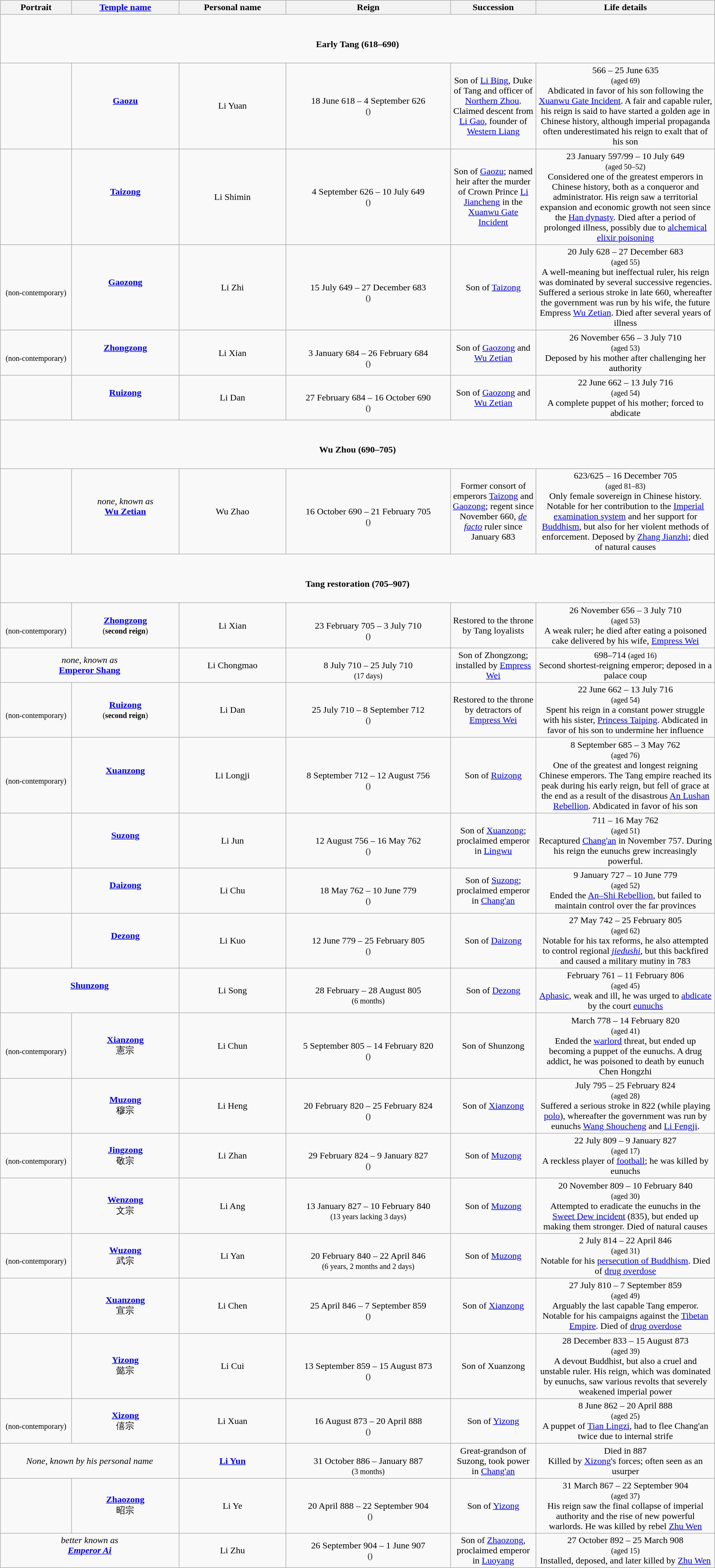<table class="wikitable plainrowheaders" style="text-align:center; width:100%;">
<tr>
<th scope="col" width="10%">Portrait</th>
<th scope="col" width="15%"><a href='#'>Temple name</a></th>
<th scope="col" width="15%">Personal name</th>
<th scope="col" width="23%">Reign</th>
<th scope="col" width="12%">Succession</th>
<th scope="col" width="25%">Life details</th>
</tr>
<tr>
<td colspan="6"><br><h4>Early Tang (618–690)</h4></td>
</tr>
<tr>
<td></td>
<td><strong><a href='#'>Gaozu</a></strong><br><br><small></small></td>
<td>Li Yuan<br></td>
<td>18 June 618 – 4 September 626<br><small>()<br></small></td>
<td>Son of <a href='#'>Li Bing</a>, Duke of Tang and officer of <a href='#'>Northern Zhou</a>. Claimed descent from <a href='#'>Li Gao</a>, founder of <a href='#'>Western Liang</a></td>
<td>566 – 25 June 635<br><small>(aged 69)</small><br>Abdicated in favor of his son following the <a href='#'>Xuanwu Gate Incident</a>. A fair and capable ruler, his reign is said to have started a golden age in Chinese history, although imperial propaganda often underestimated his reign to exalt that of his son</td>
</tr>
<tr>
<td></td>
<td><strong><a href='#'>Taizong</a></strong><br><br><small></small></td>
<td>Li Shimin<br></td>
<td>4 September 626 – 10 July 649<br><small>()<br></small></td>
<td>Son of <a href='#'>Gaozu</a>; named heir after the murder of Crown Prince <a href='#'>Li Jiancheng</a> in the <a href='#'>Xuanwu Gate Incident</a></td>
<td>23 January 597/99 – 10 July 649<br><small>(aged 50–52)</small><br>Considered one of the greatest emperors in Chinese history, both as a conqueror and administrator. His reign saw a territorial expansion and economic growth not seen since the <a href='#'>Han dynasty</a>. Died after a period of prolonged illness, possibly due to <a href='#'>alchemical elixir poisoning</a></td>
</tr>
<tr>
<td><br><small>(non-contemporary)</small></td>
<td><strong><a href='#'>Gaozong</a></strong><br><br><small></small></td>
<td>Li Zhi<br></td>
<td><br>15 July 649 – 27 December 683<br><small>()<br></small></td>
<td>Son of <a href='#'>Taizong</a></td>
<td>20 July 628 – 27 December 683<br><small>(aged 55)</small><br>A well-meaning but ineffectual ruler, his reign was dominated by several successive regencies. Suffered a serious stroke in late 660, whereafter the government was run by his wife, the future Empress <a href='#'>Wu Zetian</a>. Died after several years of illness</td>
</tr>
<tr>
<td><br><small>(non-contemporary)</small></td>
<td><strong><a href='#'>Zhongzong</a></strong><br><br><small></small></td>
<td>Li Xian<br></td>
<td><br>3 January 684 – 26 February 684<br><small>()<br></small></td>
<td>Son of <a href='#'>Gaozong</a> and <a href='#'>Wu Zetian</a></td>
<td>26 November 656 – 3 July 710<br><small>(aged 53)</small><br>Deposed by his mother after challenging her authority</td>
</tr>
<tr>
<td></td>
<td><strong><a href='#'>Ruizong</a></strong><br><br><small></small></td>
<td>Li Dan<br></td>
<td><br>27 February 684 – 16 October 690<br><small>()<br></small></td>
<td>Son of <a href='#'>Gaozong</a> and <a href='#'>Wu Zetian</a></td>
<td>22 June 662 – 13 July 716<br><small>(aged 54)</small><br>A complete puppet of his mother; forced to abdicate</td>
</tr>
<tr>
<td colspan="6"><br><h4>Wu Zhou (690–705)</h4></td>
</tr>
<tr>
<td></td>
<td><em>none, known as</em><br><strong><a href='#'>Wu Zetian</a></strong><br>   <br><small></small></td>
<td>Wu Zhao<br></td>
<td><br>16 October 690 – 21 February 705<br><small>()<br></small></td>
<td>Former consort of emperors <a href='#'>Taizong</a> and <a href='#'>Gaozong</a>; regent since November 660, <em><a href='#'>de facto</a></em> ruler since January 683</td>
<td>623/625 – 16 December 705<br><small>(aged 81–83)</small><br>Only female sovereign in Chinese history. Notable for her contribution to the <a href='#'>Imperial examination system</a> and her support for <a href='#'>Buddhism</a>, but also for her violent methods of enforcement. Deposed by <a href='#'>Zhang Jianzhi</a>; died of natural causes</td>
</tr>
<tr>
<td colspan="6"><br><h4>Tang restoration (705–907)</h4></td>
</tr>
<tr>
<td><br><small>(non-contemporary)</small></td>
<td><strong><a href='#'>Zhongzong</a></strong><br><small>(<strong>second reign</strong>)</small></td>
<td>Li Xian<br></td>
<td><br>23 February 705 – 3 July 710<br><small>()<br></small></td>
<td>Restored to the throne by Tang loyalists</td>
<td>26 November 656 – 3 July 710<br><small>(aged 53)</small><br>A weak ruler; he died after eating a poisoned cake delivered by his wife, <a href='#'>Empress Wei</a></td>
</tr>
<tr>
<td colspan="2"><em>none, known as</em><br><strong><a href='#'>Emperor Shang</a></strong><br></td>
<td>Li Chongmao<br></td>
<td><br>8 July 710 – 25 July 710<br><small>(17 days)<br></small></td>
<td>Son of Zhongzong; installed by <a href='#'>Empress Wei</a></td>
<td>698–714 <small>(aged 16)</small><br>Second shortest-reigning emperor; deposed in a palace coup</td>
</tr>
<tr>
<td><br><small>(non-contemporary)</small></td>
<td><strong><a href='#'>Ruizong</a></strong><br><small>(<strong>second reign</strong>)</small></td>
<td>Li Dan<br></td>
<td><br>25 July 710 – 8 September 712<br><small>()<br></small></td>
<td>Restored to the throne by detractors of <a href='#'>Empress Wei</a></td>
<td>22 June 662 – 13 July 716<br><small>(aged 54)</small><br>Spent his reign in a constant power struggle with his sister, <a href='#'>Princess Taiping</a>. Abdicated in favor of his son to undermine her influence</td>
</tr>
<tr>
<td><br><small>(non-contemporary)</small></td>
<td><strong><a href='#'>Xuanzong</a></strong><br><br><small></small></td>
<td>Li Longji<br></td>
<td><br>8 September 712 – 12 August 756<br><small>()<br></small></td>
<td>Son of <a href='#'>Ruizong</a></td>
<td>8 September 685 – 3 May 762<br><small>(aged 76)</small><br>One of the greatest and longest reigning Chinese emperors. The Tang empire reached its peak during his early reign, but fell of grace at the end as a result of the disastrous <a href='#'>An Lushan Rebellion</a>. Abdicated in favor of his son</td>
</tr>
<tr>
<td></td>
<td><strong><a href='#'>Suzong</a></strong><br><br><small></small></td>
<td>Li Jun<br></td>
<td><br>12 August 756 – 16 May 762<br><small>()<br></small></td>
<td>Son of <a href='#'>Xuanzong</a>; proclaimed emperor in <a href='#'>Lingwu</a></td>
<td>711 – 16 May 762<br><small>(aged 51)</small><br>Recaptured <a href='#'>Chang'an</a> in November 757. During his reign the eunuchs grew increasingly powerful.</td>
</tr>
<tr>
<td></td>
<td><strong><a href='#'>Daizong</a></strong><br><br><small></small></td>
<td>Li Chu<br></td>
<td><br>18 May 762 – 10 June 779<br><small>()<br></small></td>
<td>Son of <a href='#'>Suzong</a>; proclaimed emperor in <a href='#'>Chang'an</a></td>
<td>9 January 727 – 10 June 779<br><small>(aged 52)</small><br>Ended the <a href='#'>An–Shi Rebellion</a>, but failed to maintain control over the far provinces</td>
</tr>
<tr>
<td></td>
<td><strong><a href='#'>Dezong</a></strong><br><br><small></small></td>
<td>Li Kuo<br></td>
<td><br>12 June 779 – 25 February 805<br><small>()<br></small></td>
<td>Son of <a href='#'>Daizong</a></td>
<td>27 May 742 – 25 February 805<br><small>(aged 62)</small><br>Notable for his tax reforms, he also attempted to control regional <em><a href='#'>jiedushi</a></em>, but this backfired and caused a military mutiny in 783</td>
</tr>
<tr>
<td colspan="2"><strong><a href='#'>Shunzong</a></strong><br><br><small></small></td>
<td>Li Song<br></td>
<td><br>28 February – 28 August 805<br><small>(6 months)<br></small></td>
<td>Son of <a href='#'>Dezong</a></td>
<td>February 761 – 11 February 806<br><small>(aged 45)</small><br><a href='#'>Aphasic</a>, weak and ill, he was urged to <a href='#'>abdicate</a> by the court <a href='#'>eunuchs</a></td>
</tr>
<tr>
<td><br><small>(non-contemporary)</small></td>
<td><strong><a href='#'>Xianzong</a></strong><br>憲宗<br><small></small></td>
<td>Li Chun<br></td>
<td><br>5 September 805 – 14 February 820<br><small>()<br></small></td>
<td>Son of Shunzong</td>
<td>March 778 – 14 February 820<br><small>(aged 41)</small><br>Ended the <a href='#'>warlord</a> threat, but ended up becoming a puppet of the eunuchs. A drug addict, he was poisoned to death by eunuch Chen Hongzhi</td>
</tr>
<tr>
<td></td>
<td><strong><a href='#'>Muzong</a></strong><br>穆宗<br><small></small></td>
<td>Li Heng<br></td>
<td><br>20 February 820 – 25 February 824<br><small>()<br></small></td>
<td>Son of <a href='#'>Xianzong</a></td>
<td>July 795 – 25 February 824<br><small>(aged 28)</small><br>Suffered a serious stroke in 822 (while playing <a href='#'>polo</a>), whereafter the government was run by eunuchs <a href='#'>Wang Shoucheng</a> and <a href='#'>Li Fengji</a>.</td>
</tr>
<tr>
<td><br><small>(non-contemporary)</small></td>
<td><strong><a href='#'>Jingzong</a></strong><br>敬宗<br><small></small></td>
<td>Li Zhan<br></td>
<td><br>29 February 824 – 9 January 827<br><small>()<br></small></td>
<td>Son of <a href='#'>Muzong</a></td>
<td>22 July 809 – 9 January 827<br><small>(aged 17)</small><br>A reckless player of <a href='#'>football</a>; he was killed by eunuchs</td>
</tr>
<tr>
<td></td>
<td><strong><a href='#'>Wenzong</a></strong><br>文宗<br><small></small></td>
<td>Li Ang<br></td>
<td><br>13 January 827 – 10 February 840<br><small>(13 years lacking 3 days)<br></small></td>
<td>Son of <a href='#'>Muzong</a></td>
<td>20 November 809 – 10 February 840<br><small>(aged 30)</small><br>Attempted to eradicate the eunuchs in the <a href='#'>Sweet Dew incident</a> (835), but ended up making them stronger. Died of natural causes</td>
</tr>
<tr>
<td><br><small>(non-contemporary)</small></td>
<td><strong><a href='#'>Wuzong</a></strong><br>武宗<br><small></small></td>
<td>Li Yan<br></td>
<td><br>20 February 840 – 22 April 846<br><small>(6 years, 2 months and 2 days)<br></small></td>
<td>Son of <a href='#'>Muzong</a></td>
<td>2 July 814 – 22 April 846<br><small>(aged 31)</small><br>Notable for his <a href='#'>persecution of Buddhism</a>. Died of <a href='#'>drug overdose</a></td>
</tr>
<tr>
<td></td>
<td><strong><a href='#'>Xuanzong</a></strong><br>宣宗<br><small></small></td>
<td>Li Chen<br></td>
<td><br>25 April 846 – 7 September 859<br><small>()<br></small></td>
<td>Son of <a href='#'>Xianzong</a></td>
<td>27 July 810 – 7 September 859<br><small>(aged 49)</small><br>Arguably the last capable Tang emperor. Notable for his campaigns against the <a href='#'>Tibetan Empire</a>. Died of <a href='#'>drug overdose</a></td>
</tr>
<tr>
<td></td>
<td><strong><a href='#'>Yizong</a></strong><br>懿宗<br><small></small></td>
<td>Li Cui<br></td>
<td><br>13 September 859 – 15 August 873<br><small>()<br></small></td>
<td>Son of Xuanzong</td>
<td>28 December 833 – 15 August 873<br><small>(aged 39)</small><br>A devout Buddhist, but also a cruel and unstable ruler. His reign, which was dominated by eunuchs, saw various revolts that severely weakened imperial power</td>
</tr>
<tr>
<td><br><small>(non-contemporary)</small></td>
<td><strong><a href='#'>Xizong</a></strong><br>僖宗<br><small></small></td>
<td>Li Xuan<br></td>
<td><br>16 August 873 – 20 April 888<br><small>()<br></small></td>
<td>Son of <a href='#'>Yizong</a></td>
<td>8 June 862 – 20 April 888<br><small>(aged 25)</small><br>A puppet of <a href='#'>Tian Lingzi</a>, had to flee Chang'an twice due to internal strife</td>
</tr>
<tr>
<td colspan="2"><em>None, known by his personal name</em></td>
<td><strong><a href='#'>Li Yun</a></strong><br></td>
<td><br>31 October 886 – January 887<br><small>(3 months)<br></small></td>
<td>Great-grandson of Suzong, took power in <a href='#'>Chang'an</a></td>
<td>Died in 887<br>Killed by <a href='#'>Xizong</a>'s forces; often seen as an usurper</td>
</tr>
<tr>
<td></td>
<td><strong><a href='#'>Zhaozong</a></strong><br>昭宗<br><small></small></td>
<td>Li Ye<br></td>
<td><br>20 April 888 – 22 September 904<br><small>  ()<br></small></td>
<td>Son of <a href='#'>Yizong</a></td>
<td>31 March 867 – 22 September 904<br><small>(aged 37)</small><br>His reign saw the final collapse of imperial authority and the rise of new powerful warlords. He was killed by rebel <a href='#'>Zhu Wen</a></td>
</tr>
<tr>
<td colspan="2"><em>better known as<strong><em><br><a href='#'>Emperor Ai</a><strong><br><br><small></small></td>
<td>Li Zhu<br></td>
<td>26 September 904 – 1 June 907<br><small>  ()</small></td>
<td>Son of <a href='#'>Zhaozong</a>, proclaimed emperor in <a href='#'>Luoyang</a></td>
<td>27 October 892 – 25 March 908<br><small>(aged 15)</small><br>Installed, deposed, and later killed by <a href='#'>Zhu Wen</a></td>
</tr>
</table>
